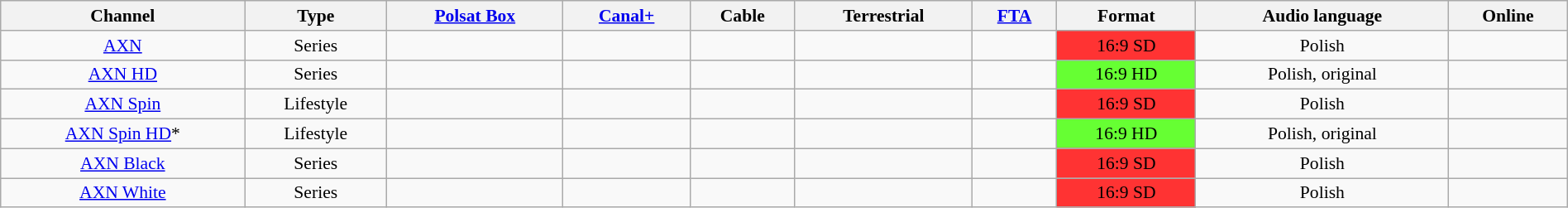<table class="wikitable sortable" width="100%" style="text-align:center; font-size: 90%">
<tr>
<th>Channel</th>
<th>Type</th>
<th><a href='#'>Polsat Box</a></th>
<th><a href='#'>Canal+</a></th>
<th>Cable</th>
<th>Terrestrial</th>
<th><a href='#'>FTA</a></th>
<th>Format</th>
<th>Audio language</th>
<th>Online</th>
</tr>
<tr>
<td><a href='#'>AXN</a></td>
<td>Series</td>
<td></td>
<td></td>
<td></td>
<td></td>
<td></td>
<td bgcolor="#f33">16:9 SD</td>
<td>Polish</td>
<td></td>
</tr>
<tr>
<td><a href='#'>AXN HD</a></td>
<td>Series</td>
<td></td>
<td></td>
<td></td>
<td></td>
<td></td>
<td bgcolor="#6f3">16:9 HD</td>
<td>Polish, original</td>
<td></td>
</tr>
<tr>
<td><a href='#'>AXN Spin</a></td>
<td>Lifestyle</td>
<td></td>
<td></td>
<td></td>
<td></td>
<td></td>
<td bgcolor="#f33">16:9 SD</td>
<td>Polish</td>
<td></td>
</tr>
<tr>
<td><a href='#'>AXN Spin HD</a>*</td>
<td>Lifestyle</td>
<td></td>
<td></td>
<td></td>
<td></td>
<td></td>
<td bgcolor="#6f3">16:9 HD</td>
<td>Polish, original</td>
<td></td>
</tr>
<tr>
<td><a href='#'>AXN Black</a></td>
<td>Series</td>
<td></td>
<td></td>
<td></td>
<td></td>
<td></td>
<td bgcolor="#f33">16:9 SD</td>
<td>Polish</td>
<td></td>
</tr>
<tr>
<td><a href='#'>AXN White</a></td>
<td>Series</td>
<td></td>
<td></td>
<td></td>
<td></td>
<td></td>
<td bgcolor="#f33">16:9 SD</td>
<td>Polish</td>
<td></td>
</tr>
</table>
